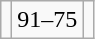<table class="wikitable">
<tr>
<td><strong></strong></td>
<td align=center>91–75</td>
<td></td>
</tr>
</table>
